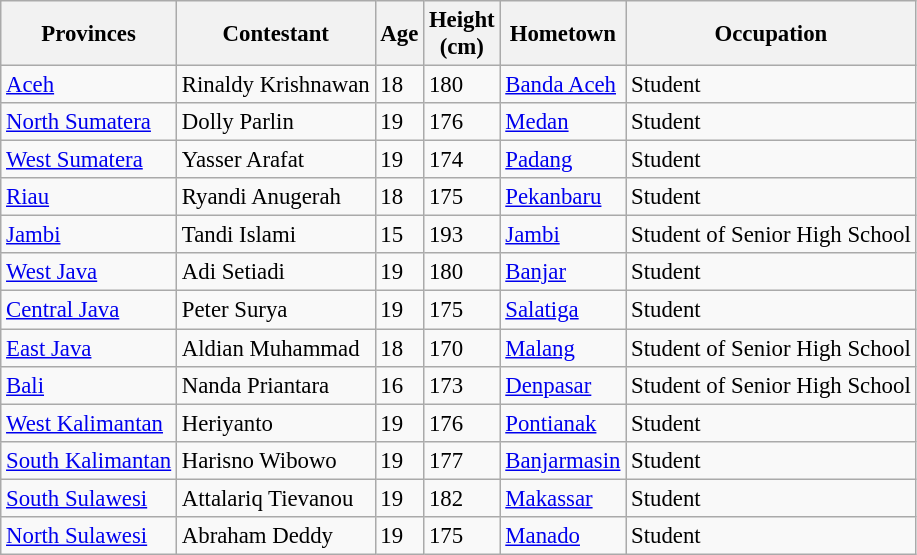<table class="wikitable" style="font-size: 95%;">
<tr>
<th>Provinces</th>
<th>Contestant</th>
<th>Age</th>
<th>Height<br>(cm)</th>
<th>Hometown</th>
<th>Occupation</th>
</tr>
<tr>
<td><strong></strong><a href='#'>Aceh</a></td>
<td>Rinaldy Krishnawan</td>
<td>18</td>
<td>180</td>
<td><a href='#'>Banda Aceh</a></td>
<td>Student</td>
</tr>
<tr>
<td><strong></strong><a href='#'>North Sumatera</a></td>
<td>Dolly Parlin</td>
<td>19</td>
<td>176</td>
<td><a href='#'>Medan</a></td>
<td>Student</td>
</tr>
<tr>
<td><strong></strong><a href='#'>West Sumatera</a></td>
<td>Yasser Arafat</td>
<td>19</td>
<td>174</td>
<td><a href='#'>Padang</a></td>
<td>Student</td>
</tr>
<tr>
<td><strong></strong><a href='#'>Riau</a></td>
<td>Ryandi Anugerah</td>
<td>18</td>
<td>175</td>
<td><a href='#'>Pekanbaru</a></td>
<td>Student</td>
</tr>
<tr>
<td><strong></strong><a href='#'>Jambi</a></td>
<td>Tandi Islami</td>
<td>15</td>
<td>193</td>
<td><a href='#'>Jambi</a></td>
<td>Student of Senior High School</td>
</tr>
<tr>
<td><strong></strong><a href='#'>West Java</a></td>
<td>Adi Setiadi</td>
<td>19</td>
<td>180</td>
<td><a href='#'>Banjar</a></td>
<td>Student</td>
</tr>
<tr>
<td><strong></strong><a href='#'>Central Java</a></td>
<td>Peter Surya</td>
<td>19</td>
<td>175</td>
<td><a href='#'>Salatiga</a></td>
<td>Student</td>
</tr>
<tr>
<td><strong></strong><a href='#'>East Java</a></td>
<td>Aldian Muhammad</td>
<td>18</td>
<td>170</td>
<td><a href='#'>Malang</a></td>
<td>Student of Senior High School</td>
</tr>
<tr>
<td><strong></strong><a href='#'>Bali</a></td>
<td>Nanda Priantara</td>
<td>16</td>
<td>173</td>
<td><a href='#'>Denpasar</a></td>
<td>Student of Senior High School</td>
</tr>
<tr>
<td><strong></strong><a href='#'>West Kalimantan</a></td>
<td>Heriyanto</td>
<td>19</td>
<td>176</td>
<td><a href='#'>Pontianak</a></td>
<td>Student</td>
</tr>
<tr>
<td><strong></strong><a href='#'>South Kalimantan</a></td>
<td>Harisno Wibowo</td>
<td>19</td>
<td>177</td>
<td><a href='#'>Banjarmasin</a></td>
<td>Student</td>
</tr>
<tr>
<td><strong></strong><a href='#'>South Sulawesi</a></td>
<td>Attalariq Tievanou</td>
<td>19</td>
<td>182</td>
<td><a href='#'>Makassar</a></td>
<td>Student</td>
</tr>
<tr>
<td><strong></strong><a href='#'>North Sulawesi</a></td>
<td>Abraham Deddy</td>
<td>19</td>
<td>175</td>
<td><a href='#'>Manado</a></td>
<td>Student</td>
</tr>
</table>
